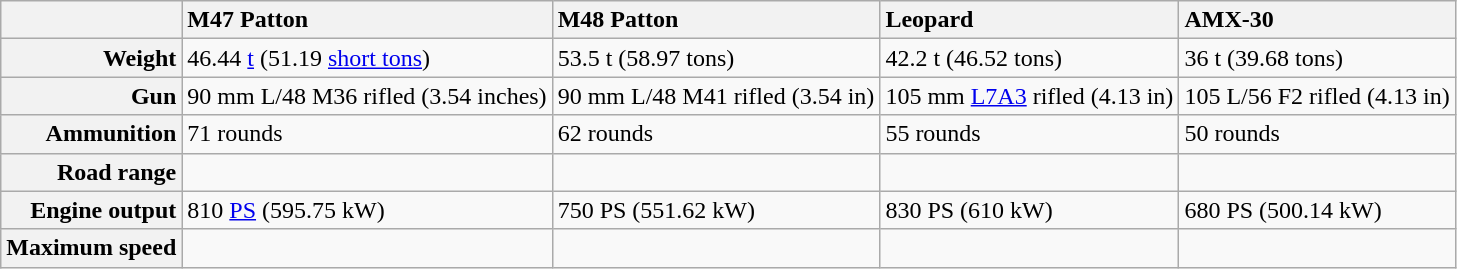<table class="wikitable" style="border-collapse:collapse; text-align:left;" summary="Characteristics of the Patton series, AMX-30 and Leopard tanks">
<tr style="vertical-align:bottom; border-bottom:1px solid #999;">
<th></th>
<th style="text-align:left;">M47 Patton</th>
<th style="text-align:left;">M48 Patton</th>
<th style="text-align:left;">Leopard</th>
<th style="text-align:left;">AMX-30</th>
</tr>
<tr>
<th style="text-align:right;">Weight</th>
<td>46.44 <a href='#'>t</a> (51.19 <a href='#'>short tons</a>)</td>
<td>53.5 t (58.97 tons)</td>
<td>42.2 t (46.52 tons)</td>
<td>36 t (39.68 tons)</td>
</tr>
<tr>
<th style="text-align:right;">Gun</th>
<td>90 mm L/48 M36 rifled (3.54 inches)</td>
<td>90 mm L/48 M41 rifled (3.54 in)</td>
<td>105 mm <a href='#'>L7A3</a> rifled (4.13 in)</td>
<td>105 L/56 F2 rifled (4.13 in)</td>
</tr>
<tr>
<th style="text-align:right;">Ammunition</th>
<td>71 rounds</td>
<td>62 rounds</td>
<td>55 rounds</td>
<td>50 rounds</td>
</tr>
<tr>
<th style="text-align:right;">Road range</th>
<td></td>
<td></td>
<td></td>
<td></td>
</tr>
<tr>
<th style="text-align:right;">Engine output</th>
<td>810 <a href='#'>PS</a> (595.75 kW)</td>
<td>750 PS (551.62 kW)</td>
<td>830 PS (610 kW)</td>
<td>680 PS (500.14 kW)</td>
</tr>
<tr>
<th style="text-align:right;">Maximum speed</th>
<td></td>
<td></td>
<td></td>
<td></td>
</tr>
</table>
